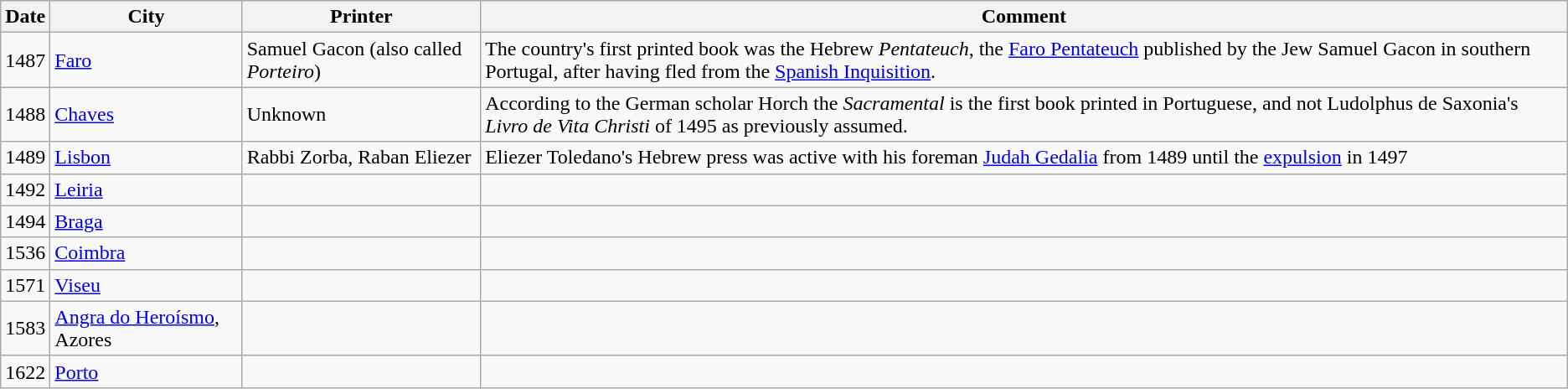<table class="wikitable">
<tr>
<th>Date</th>
<th>City</th>
<th>Printer</th>
<th>Comment</th>
</tr>
<tr>
<td>1487</td>
<td><a href='#'>Faro</a></td>
<td>Samuel Gacon (also called <em>Porteiro</em>)</td>
<td>The country's first printed book was the Hebrew <em>Pentateuch</em>, the <a href='#'>Faro Pentateuch</a> published by the Jew Samuel Gacon in southern Portugal, after having fled from the <a href='#'>Spanish Inquisition</a>.</td>
</tr>
<tr>
<td>1488</td>
<td><a href='#'>Chaves</a></td>
<td>Unknown </td>
<td>According to the German scholar Horch the <em>Sacramental</em> is the first book printed in Portuguese, and not Ludolphus de Saxonia's <em>Livro de Vita Christi</em> of 1495 as previously assumed.</td>
</tr>
<tr>
<td>1489</td>
<td><a href='#'>Lisbon</a></td>
<td>Rabbi Zorba, Raban Eliezer</td>
<td>Eliezer Toledano's Hebrew press was active with his foreman <a href='#'>Judah Gedalia</a> from 1489 until the <a href='#'>expulsion</a> in 1497</td>
</tr>
<tr>
<td>1492</td>
<td><a href='#'>Leiria</a></td>
<td></td>
<td></td>
</tr>
<tr>
<td>1494</td>
<td><a href='#'>Braga</a></td>
<td></td>
<td></td>
</tr>
<tr>
<td>1536</td>
<td><a href='#'>Coimbra</a></td>
<td></td>
<td></td>
</tr>
<tr>
<td>1571</td>
<td><a href='#'>Viseu</a></td>
<td></td>
<td></td>
</tr>
<tr>
<td>1583</td>
<td><a href='#'>Angra do Heroísmo</a>, Azores</td>
<td></td>
<td></td>
</tr>
<tr>
<td>1622</td>
<td><a href='#'>Porto</a></td>
<td></td>
<td></td>
</tr>
</table>
